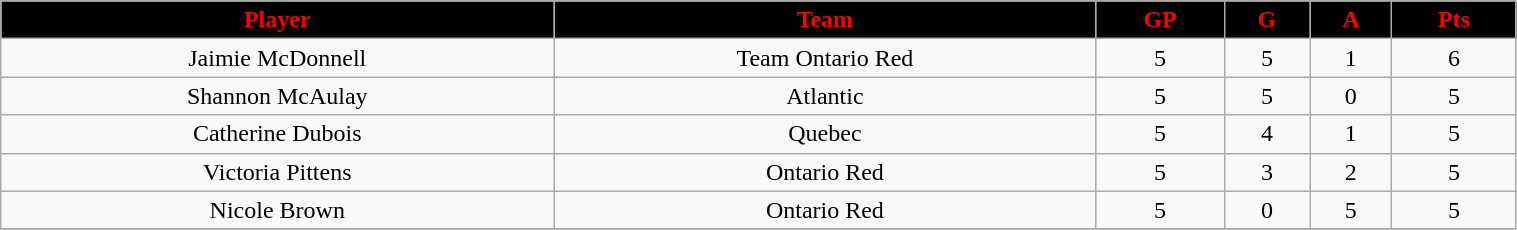<table class="wikitable" width="80%">
<tr align="center">
<th style=" background:black; color:red;">Player</th>
<th style=" background:black; color:red;">Team</th>
<th style=" background:black; color:red;">GP</th>
<th style=" background:black; color:red;">G</th>
<th style=" background:black; color:red;">A</th>
<th style=" background:black; color:red;">Pts</th>
</tr>
<tr align="center" bgcolor="">
<td>Jaimie McDonnell</td>
<td>Team Ontario Red</td>
<td>5</td>
<td>5</td>
<td>1</td>
<td>6</td>
</tr>
<tr align="center" bgcolor="">
<td>Shannon McAulay</td>
<td>Atlantic</td>
<td>5</td>
<td>5</td>
<td>0</td>
<td>5</td>
</tr>
<tr align="center" bgcolor="">
<td>Catherine Dubois</td>
<td>Quebec</td>
<td>5</td>
<td>4</td>
<td>1</td>
<td>5</td>
</tr>
<tr align="center" bgcolor="">
<td>Victoria Pittens</td>
<td>Ontario Red</td>
<td>5</td>
<td>3</td>
<td>2</td>
<td>5</td>
</tr>
<tr align="center" bgcolor="">
<td>Nicole Brown</td>
<td>Ontario Red</td>
<td>5</td>
<td>0</td>
<td>5</td>
<td>5</td>
</tr>
<tr align="center" bgcolor="">
</tr>
</table>
